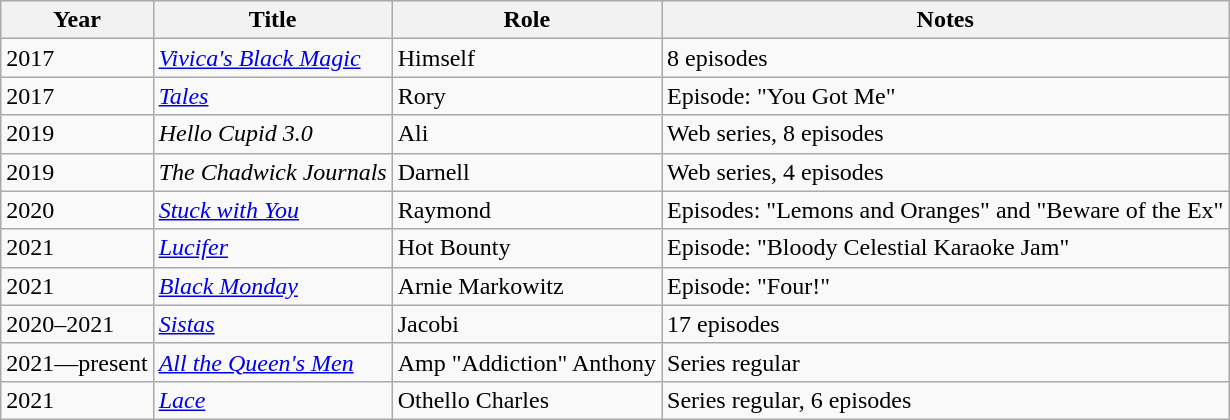<table class="wikitable sortable">
<tr>
<th>Year</th>
<th>Title</th>
<th>Role</th>
<th class="unsortable">Notes</th>
</tr>
<tr>
<td>2017</td>
<td><em><a href='#'>Vivica's Black Magic</a></em></td>
<td>Himself</td>
<td>8 episodes</td>
</tr>
<tr>
<td>2017</td>
<td><em><a href='#'>Tales</a></em></td>
<td>Rory</td>
<td>Episode: "You Got Me"</td>
</tr>
<tr>
<td>2019</td>
<td><em>Hello Cupid 3.0</em></td>
<td>Ali</td>
<td>Web series, 8 episodes</td>
</tr>
<tr>
<td>2019</td>
<td><em>The Chadwick Journals</em></td>
<td>Darnell</td>
<td>Web series, 4 episodes</td>
</tr>
<tr>
<td>2020</td>
<td><em><a href='#'>Stuck with You</a></em></td>
<td>Raymond</td>
<td>Episodes: "Lemons and Oranges" and "Beware of the Ex"</td>
</tr>
<tr>
<td>2021</td>
<td><em><a href='#'>Lucifer</a></em></td>
<td>Hot Bounty</td>
<td>Episode: "Bloody Celestial Karaoke Jam"</td>
</tr>
<tr>
<td>2021</td>
<td><em><a href='#'>Black Monday</a></em></td>
<td>Arnie Markowitz</td>
<td>Episode: "Four!"</td>
</tr>
<tr>
<td>2020–2021</td>
<td><em><a href='#'>Sistas</a></em></td>
<td>Jacobi</td>
<td>17 episodes</td>
</tr>
<tr>
<td>2021—present</td>
<td><em><a href='#'>All the Queen's Men</a></em></td>
<td>Amp "Addiction" Anthony</td>
<td>Series regular</td>
</tr>
<tr>
<td>2021</td>
<td><em><a href='#'>Lace</a></em></td>
<td>Othello Charles</td>
<td>Series regular, 6 episodes</td>
</tr>
</table>
